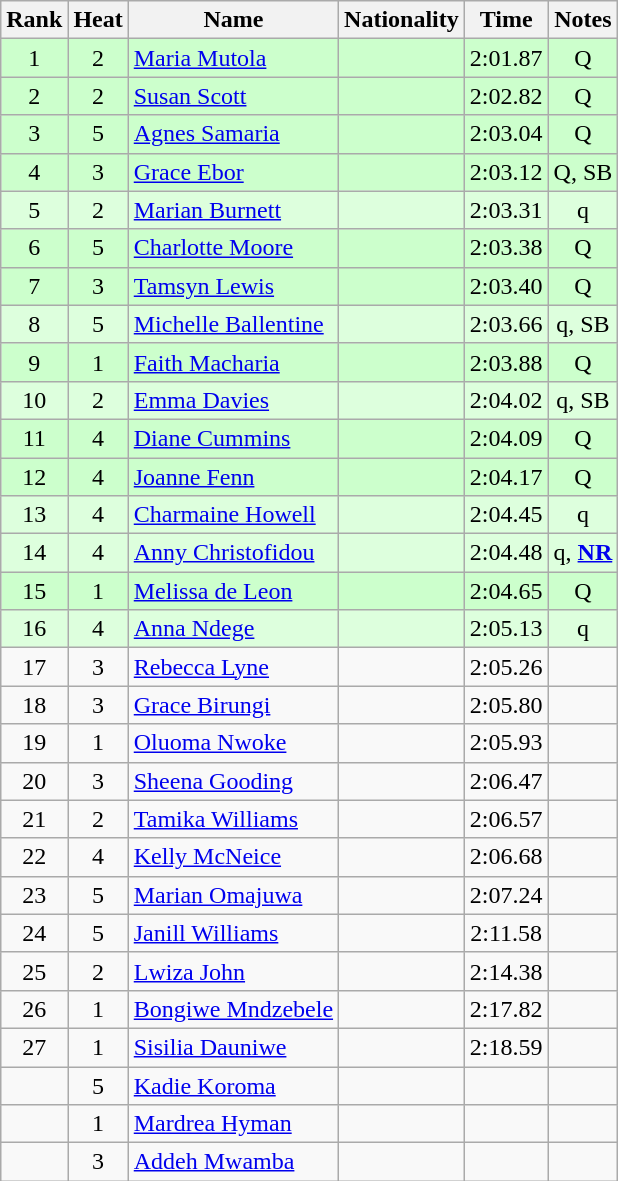<table class="wikitable sortable" style="text-align:center">
<tr>
<th>Rank</th>
<th>Heat</th>
<th>Name</th>
<th>Nationality</th>
<th>Time</th>
<th>Notes</th>
</tr>
<tr bgcolor=ccffcc>
<td>1</td>
<td>2</td>
<td align=left><a href='#'>Maria Mutola</a></td>
<td align=left></td>
<td>2:01.87</td>
<td>Q</td>
</tr>
<tr bgcolor=ccffcc>
<td>2</td>
<td>2</td>
<td align=left><a href='#'>Susan Scott</a></td>
<td align=left></td>
<td>2:02.82</td>
<td>Q</td>
</tr>
<tr bgcolor=ccffcc>
<td>3</td>
<td>5</td>
<td align=left><a href='#'>Agnes Samaria</a></td>
<td align=left></td>
<td>2:03.04</td>
<td>Q</td>
</tr>
<tr bgcolor=ccffcc>
<td>4</td>
<td>3</td>
<td align=left><a href='#'>Grace Ebor</a></td>
<td align=left></td>
<td>2:03.12</td>
<td>Q, SB</td>
</tr>
<tr bgcolor=ddffdd>
<td>5</td>
<td>2</td>
<td align=left><a href='#'>Marian Burnett</a></td>
<td align=left></td>
<td>2:03.31</td>
<td>q</td>
</tr>
<tr bgcolor=ccffcc>
<td>6</td>
<td>5</td>
<td align=left><a href='#'>Charlotte Moore</a></td>
<td align=left></td>
<td>2:03.38</td>
<td>Q</td>
</tr>
<tr bgcolor=ccffcc>
<td>7</td>
<td>3</td>
<td align=left><a href='#'>Tamsyn Lewis</a></td>
<td align=left></td>
<td>2:03.40</td>
<td>Q</td>
</tr>
<tr bgcolor=ddffdd>
<td>8</td>
<td>5</td>
<td align=left><a href='#'>Michelle Ballentine</a></td>
<td align=left></td>
<td>2:03.66</td>
<td>q, SB</td>
</tr>
<tr bgcolor=ccffcc>
<td>9</td>
<td>1</td>
<td align=left><a href='#'>Faith Macharia</a></td>
<td align=left></td>
<td>2:03.88</td>
<td>Q</td>
</tr>
<tr bgcolor=ddffdd>
<td>10</td>
<td>2</td>
<td align=left><a href='#'>Emma Davies</a></td>
<td align=left></td>
<td>2:04.02</td>
<td>q, SB</td>
</tr>
<tr bgcolor=ccffcc>
<td>11</td>
<td>4</td>
<td align=left><a href='#'>Diane Cummins</a></td>
<td align=left></td>
<td>2:04.09</td>
<td>Q</td>
</tr>
<tr bgcolor=ccffcc>
<td>12</td>
<td>4</td>
<td align=left><a href='#'>Joanne Fenn</a></td>
<td align=left></td>
<td>2:04.17</td>
<td>Q</td>
</tr>
<tr bgcolor=ddffdd>
<td>13</td>
<td>4</td>
<td align=left><a href='#'>Charmaine Howell</a></td>
<td align=left></td>
<td>2:04.45</td>
<td>q</td>
</tr>
<tr bgcolor=ddffdd>
<td>14</td>
<td>4</td>
<td align=left><a href='#'>Anny Christofidou</a></td>
<td align=left></td>
<td>2:04.48</td>
<td>q, <strong><a href='#'>NR</a></strong></td>
</tr>
<tr bgcolor=ccffcc>
<td>15</td>
<td>1</td>
<td align=left><a href='#'>Melissa de Leon</a></td>
<td align=left></td>
<td>2:04.65</td>
<td>Q</td>
</tr>
<tr bgcolor=ddffdd>
<td>16</td>
<td>4</td>
<td align=left><a href='#'>Anna Ndege</a></td>
<td align=left></td>
<td>2:05.13</td>
<td>q</td>
</tr>
<tr>
<td>17</td>
<td>3</td>
<td align=left><a href='#'>Rebecca Lyne</a></td>
<td align=left></td>
<td>2:05.26</td>
<td></td>
</tr>
<tr>
<td>18</td>
<td>3</td>
<td align=left><a href='#'>Grace Birungi</a></td>
<td align=left></td>
<td>2:05.80</td>
<td></td>
</tr>
<tr>
<td>19</td>
<td>1</td>
<td align=left><a href='#'>Oluoma Nwoke</a></td>
<td align=left></td>
<td>2:05.93</td>
<td></td>
</tr>
<tr>
<td>20</td>
<td>3</td>
<td align=left><a href='#'>Sheena Gooding</a></td>
<td align=left></td>
<td>2:06.47</td>
<td></td>
</tr>
<tr>
<td>21</td>
<td>2</td>
<td align=left><a href='#'>Tamika Williams</a></td>
<td align=left></td>
<td>2:06.57</td>
<td></td>
</tr>
<tr>
<td>22</td>
<td>4</td>
<td align=left><a href='#'>Kelly McNeice</a></td>
<td align=left></td>
<td>2:06.68</td>
<td></td>
</tr>
<tr>
<td>23</td>
<td>5</td>
<td align=left><a href='#'>Marian Omajuwa</a></td>
<td align=left></td>
<td>2:07.24</td>
<td></td>
</tr>
<tr>
<td>24</td>
<td>5</td>
<td align=left><a href='#'>Janill Williams</a></td>
<td align=left></td>
<td>2:11.58</td>
<td></td>
</tr>
<tr>
<td>25</td>
<td>2</td>
<td align=left><a href='#'>Lwiza John</a></td>
<td align=left></td>
<td>2:14.38</td>
<td></td>
</tr>
<tr>
<td>26</td>
<td>1</td>
<td align=left><a href='#'>Bongiwe Mndzebele</a></td>
<td align=left></td>
<td>2:17.82</td>
<td></td>
</tr>
<tr>
<td>27</td>
<td>1</td>
<td align=left><a href='#'>Sisilia Dauniwe</a></td>
<td align=left></td>
<td>2:18.59</td>
<td></td>
</tr>
<tr>
<td></td>
<td>5</td>
<td align=left><a href='#'>Kadie Koroma</a></td>
<td align=left></td>
<td></td>
<td></td>
</tr>
<tr>
<td></td>
<td>1</td>
<td align=left><a href='#'>Mardrea Hyman</a></td>
<td align=left></td>
<td></td>
<td></td>
</tr>
<tr>
<td></td>
<td>3</td>
<td align=left><a href='#'>Addeh Mwamba</a></td>
<td align=left></td>
<td></td>
<td></td>
</tr>
</table>
